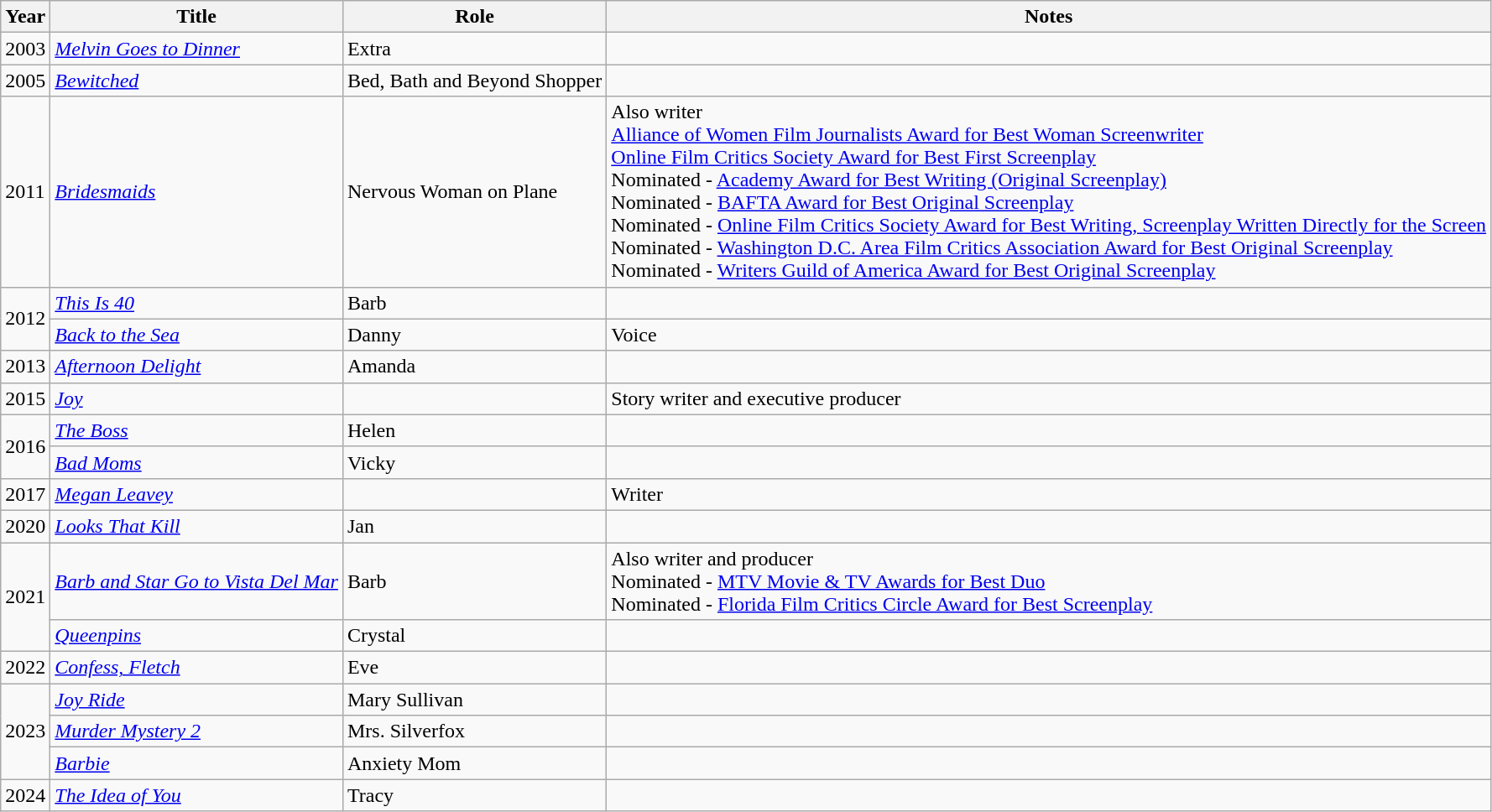<table class="wikitable sortable">
<tr>
<th>Year</th>
<th>Title</th>
<th>Role</th>
<th class="unsortable">Notes</th>
</tr>
<tr>
<td>2003</td>
<td><em><a href='#'>Melvin Goes to Dinner</a></em></td>
<td>Extra</td>
<td></td>
</tr>
<tr>
<td>2005</td>
<td><em><a href='#'>Bewitched</a></em></td>
<td>Bed, Bath and Beyond Shopper</td>
<td></td>
</tr>
<tr>
<td>2011</td>
<td><em><a href='#'>Bridesmaids</a></em></td>
<td>Nervous Woman on Plane</td>
<td>Also writer<br><a href='#'>Alliance of Women Film Journalists Award for Best Woman Screenwriter</a><br><a href='#'>Online Film Critics Society Award for Best First Screenplay</a><br>Nominated - <a href='#'>Academy Award for Best Writing (Original Screenplay)</a><br>Nominated - <a href='#'>BAFTA Award for Best Original Screenplay</a><br>Nominated - <a href='#'>Online Film Critics Society Award for Best Writing, Screenplay Written Directly for the Screen</a><br>Nominated - <a href='#'>Washington D.C. Area Film Critics Association Award for Best Original Screenplay</a><br>Nominated - <a href='#'>Writers Guild of America Award for Best Original Screenplay</a></td>
</tr>
<tr>
<td rowspan="2">2012</td>
<td><em><a href='#'>This Is 40</a></em></td>
<td>Barb</td>
<td></td>
</tr>
<tr>
<td><em><a href='#'>Back to the Sea</a></em></td>
<td>Danny</td>
<td>Voice</td>
</tr>
<tr>
<td>2013</td>
<td><em><a href='#'>Afternoon Delight</a></em></td>
<td>Amanda</td>
<td></td>
</tr>
<tr>
<td>2015</td>
<td><em><a href='#'>Joy</a></em></td>
<td></td>
<td>Story writer and executive producer</td>
</tr>
<tr>
<td rowspan="2">2016</td>
<td><em><a href='#'>The Boss</a></em></td>
<td>Helen</td>
<td></td>
</tr>
<tr>
<td><em><a href='#'>Bad Moms</a></em></td>
<td>Vicky</td>
<td></td>
</tr>
<tr>
<td>2017</td>
<td><em><a href='#'>Megan Leavey</a></em></td>
<td></td>
<td>Writer</td>
</tr>
<tr>
<td>2020</td>
<td><em><a href='#'>Looks That Kill</a></em></td>
<td>Jan</td>
<td></td>
</tr>
<tr>
<td rowspan="2">2021</td>
<td><em><a href='#'>Barb and Star Go to Vista Del Mar</a></em></td>
<td>Barb</td>
<td>Also writer and producer<br>Nominated - <a href='#'>MTV Movie & TV Awards for Best Duo</a><br>Nominated - <a href='#'>Florida Film Critics Circle Award for Best Screenplay</a></td>
</tr>
<tr>
<td><em><a href='#'>Queenpins</a></em></td>
<td>Crystal</td>
<td></td>
</tr>
<tr>
<td>2022</td>
<td><em><a href='#'>Confess, Fletch</a></em></td>
<td>Eve</td>
<td></td>
</tr>
<tr>
<td rowspan="3">2023</td>
<td><em><a href='#'>Joy Ride</a></em></td>
<td>Mary Sullivan</td>
<td></td>
</tr>
<tr>
<td><em><a href='#'>Murder Mystery 2</a></em></td>
<td>Mrs. Silverfox</td>
<td></td>
</tr>
<tr>
<td><em><a href='#'>Barbie</a></em></td>
<td>Anxiety Mom</td>
<td></td>
</tr>
<tr>
<td>2024</td>
<td><em><a href='#'>The Idea of You</a></em></td>
<td>Tracy</td>
<td></td>
</tr>
</table>
